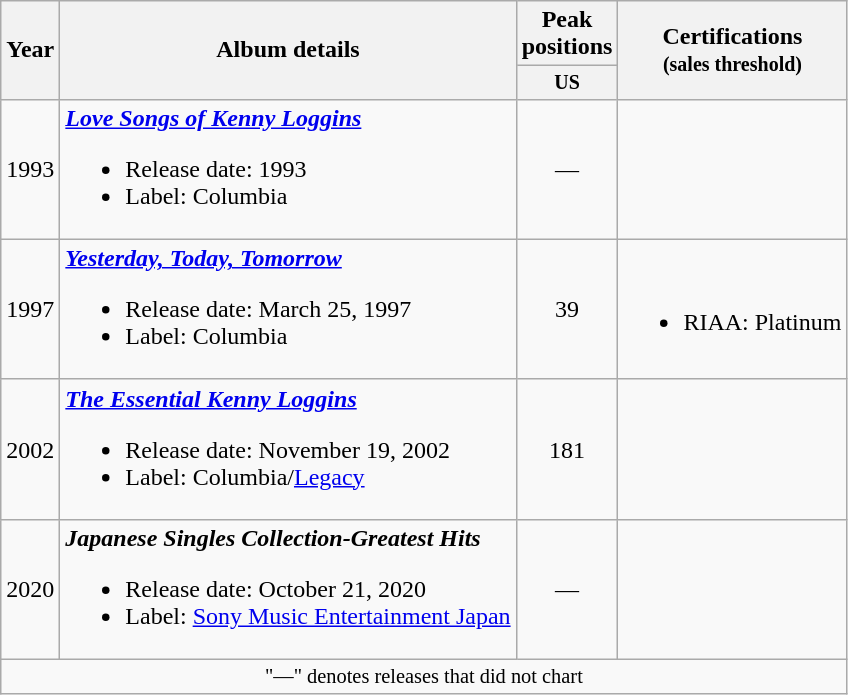<table class="wikitable" style="text-align:center;">
<tr>
<th rowspan="2">Year</th>
<th rowspan="2">Album details</th>
<th colspan="1">Peak positions</th>
<th rowspan="2">Certifications<br><small>(sales threshold)</small></th>
</tr>
<tr style="font-size:smaller;">
<th width="40">US<br></th>
</tr>
<tr>
<td>1993</td>
<td align="left"><strong><em><a href='#'>Love Songs of Kenny Loggins</a></em></strong><br><ul><li>Release date: 1993</li><li>Label: Columbia</li></ul></td>
<td>—</td>
<td align="left"></td>
</tr>
<tr>
<td>1997</td>
<td align="left"><strong><em><a href='#'>Yesterday, Today, Tomorrow</a></em></strong><br><ul><li>Release date: March 25, 1997</li><li>Label: Columbia</li></ul></td>
<td>39</td>
<td align="left"><br><ul><li>RIAA: Platinum</li></ul></td>
</tr>
<tr>
<td>2002</td>
<td align="left"><strong><em><a href='#'>The Essential Kenny Loggins</a></em></strong><br><ul><li>Release date: November 19, 2002</li><li>Label: Columbia/<a href='#'>Legacy</a></li></ul></td>
<td>181</td>
<td align="left"></td>
</tr>
<tr>
<td>2020</td>
<td align="left"><strong><em>Japanese Singles Collection-Greatest Hits</em></strong><br><ul><li>Release date: October 21, 2020</li><li>Label: <a href='#'>Sony Music Entertainment Japan</a></li></ul></td>
<td>—</td>
<td align="left"></td>
</tr>
<tr>
<td colspan="10" style="font-size:85%">"—" denotes releases that did not chart</td>
</tr>
</table>
